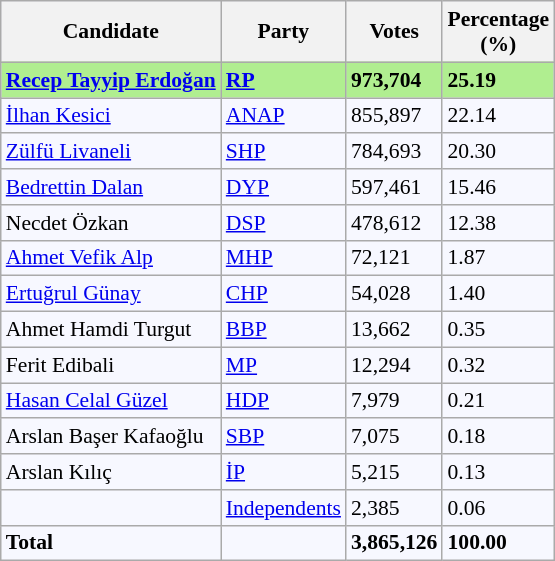<table class="wikitable sortable" style="border:1px solid #8888aa; background-color:#f7f8ff; padding:0px; font-size:90%;">
<tr>
<th>Candidate</th>
<th>Party</th>
<th>Votes</th>
<th>Percentage<br>(%)</th>
</tr>
<tr style="background: #B0EE90;">
<td><strong><a href='#'>Recep Tayyip Erdoğan</a></strong></td>
<td><strong><a href='#'>RP</a></strong></td>
<td><strong>973,704</strong></td>
<td><strong>25.19</strong></td>
</tr>
<tr>
<td><a href='#'>İlhan Kesici</a></td>
<td><a href='#'>ANAP</a></td>
<td>855,897</td>
<td>22.14</td>
</tr>
<tr>
<td><a href='#'>Zülfü Livaneli</a></td>
<td><a href='#'>SHP</a></td>
<td>784,693</td>
<td>20.30</td>
</tr>
<tr>
<td><a href='#'>Bedrettin Dalan</a></td>
<td><a href='#'>DYP</a></td>
<td>597,461</td>
<td>15.46</td>
</tr>
<tr>
<td>Necdet Özkan</td>
<td><a href='#'>DSP</a></td>
<td>478,612</td>
<td>12.38</td>
</tr>
<tr>
<td><a href='#'>Ahmet Vefik Alp</a></td>
<td><a href='#'>MHP</a></td>
<td>72,121</td>
<td>1.87</td>
</tr>
<tr>
<td><a href='#'>Ertuğrul Günay</a></td>
<td><a href='#'>CHP</a></td>
<td>54,028</td>
<td>1.40</td>
</tr>
<tr>
<td>Ahmet Hamdi Turgut</td>
<td><a href='#'>BBP</a></td>
<td>13,662</td>
<td>0.35</td>
</tr>
<tr>
<td>Ferit Edibali</td>
<td><a href='#'>MP</a></td>
<td>12,294</td>
<td>0.32</td>
</tr>
<tr>
<td><a href='#'>Hasan Celal Güzel</a></td>
<td><a href='#'>HDP</a></td>
<td>7,979</td>
<td>0.21</td>
</tr>
<tr>
<td>Arslan Başer Kafaoğlu</td>
<td><a href='#'>SBP</a></td>
<td>7,075</td>
<td>0.18</td>
</tr>
<tr>
<td>Arslan Kılıç</td>
<td><a href='#'>İP</a></td>
<td>5,215</td>
<td>0.13</td>
</tr>
<tr>
<td></td>
<td><a href='#'>Independents</a></td>
<td>2,385</td>
<td>0.06</td>
</tr>
<tr>
<td><strong>Total</strong></td>
<td></td>
<td><strong>3,865,126</strong></td>
<td><strong>100.00</strong></td>
</tr>
</table>
